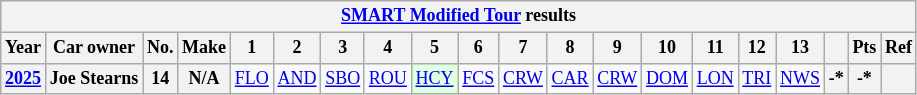<table class="wikitable" style="text-align:center; font-size:75%">
<tr>
<th colspan=38><a href='#'>SMART Modified Tour</a> results</th>
</tr>
<tr>
<th>Year</th>
<th>Car owner</th>
<th>No.</th>
<th>Make</th>
<th>1</th>
<th>2</th>
<th>3</th>
<th>4</th>
<th>5</th>
<th>6</th>
<th>7</th>
<th>8</th>
<th>9</th>
<th>10</th>
<th>11</th>
<th>12</th>
<th>13</th>
<th></th>
<th>Pts</th>
<th>Ref</th>
</tr>
<tr>
<th><a href='#'>2025</a></th>
<th>Joe Stearns</th>
<th>14</th>
<th>N/A</th>
<td><a href='#'>FLO</a></td>
<td><a href='#'>AND</a></td>
<td><a href='#'>SBO</a></td>
<td><a href='#'>ROU</a></td>
<td style="background:#DFFFDF;"><a href='#'>HCY</a><br></td>
<td><a href='#'>FCS</a></td>
<td><a href='#'>CRW</a></td>
<td><a href='#'>CAR</a></td>
<td><a href='#'>CRW</a></td>
<td><a href='#'>DOM</a></td>
<td><a href='#'>LON</a></td>
<td><a href='#'>TRI</a></td>
<td><a href='#'>NWS</a></td>
<th>-*</th>
<th>-*</th>
<th></th>
</tr>
</table>
